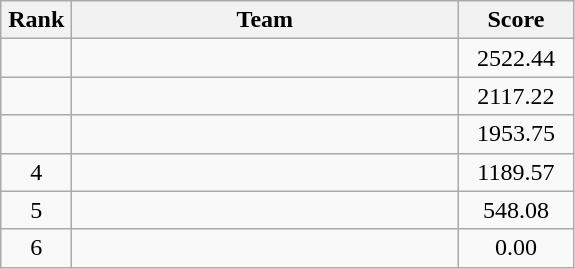<table class=wikitable style="text-align:center">
<tr>
<th width=40>Rank</th>
<th width=250>Team</th>
<th width=70>Score</th>
</tr>
<tr>
<td></td>
<td align=left></td>
<td>2522.44</td>
</tr>
<tr>
<td></td>
<td align=left></td>
<td>2117.22</td>
</tr>
<tr>
<td></td>
<td align=left></td>
<td>1953.75</td>
</tr>
<tr>
<td>4</td>
<td align=left></td>
<td>1189.57</td>
</tr>
<tr>
<td>5</td>
<td align=left></td>
<td>548.08</td>
</tr>
<tr>
<td>6</td>
<td align=left></td>
<td>0.00</td>
</tr>
</table>
